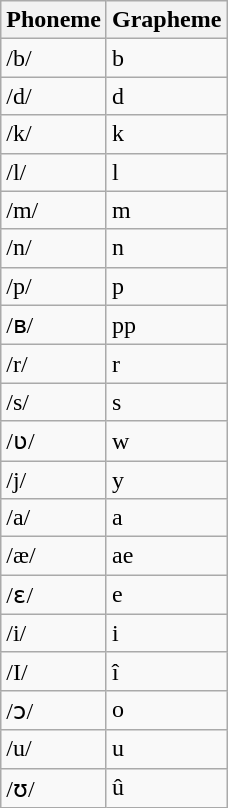<table class="wikitable">
<tr>
<th>Phoneme</th>
<th>Grapheme</th>
</tr>
<tr>
<td>/b/</td>
<td>b</td>
</tr>
<tr>
<td>/d/</td>
<td>d</td>
</tr>
<tr>
<td>/k/</td>
<td>k</td>
</tr>
<tr>
<td>/l/</td>
<td>l</td>
</tr>
<tr>
<td>/m/</td>
<td>m</td>
</tr>
<tr>
<td>/n/</td>
<td>n</td>
</tr>
<tr>
<td>/p/</td>
<td>p</td>
</tr>
<tr>
<td>/ʙ/</td>
<td>pp</td>
</tr>
<tr>
<td>/r/</td>
<td>r</td>
</tr>
<tr>
<td>/s/</td>
<td>s</td>
</tr>
<tr>
<td>/ʋ/</td>
<td>w</td>
</tr>
<tr>
<td>/j/</td>
<td>y</td>
</tr>
<tr>
<td>/a/</td>
<td>a</td>
</tr>
<tr>
<td>/æ/</td>
<td>ae</td>
</tr>
<tr>
<td>/ɛ/</td>
<td>e</td>
</tr>
<tr>
<td>/i/</td>
<td>i</td>
</tr>
<tr>
<td>/I/</td>
<td>î</td>
</tr>
<tr>
<td>/ɔ/</td>
<td>o</td>
</tr>
<tr>
<td>/u/</td>
<td>u</td>
</tr>
<tr>
<td>/ʊ/</td>
<td>û</td>
</tr>
</table>
